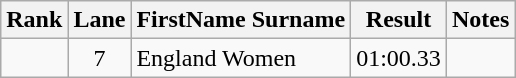<table class="wikitable sortable" style="text-align:center">
<tr>
<th>Rank</th>
<th>Lane</th>
<th>FirstName Surname</th>
<th>Result</th>
<th>Notes</th>
</tr>
<tr>
<td></td>
<td>7</td>
<td style="text-align:left"> England Women</td>
<td>01:00.33</td>
<td></td>
</tr>
</table>
